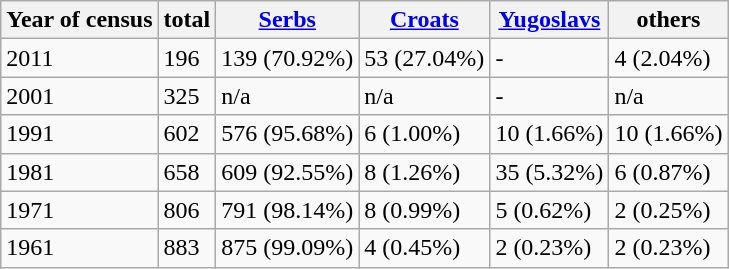<table class="wikitable">
<tr>
<th>Year of census</th>
<th>total</th>
<th><a href='#'>Serbs</a></th>
<th><a href='#'>Croats</a></th>
<th><a href='#'>Yugoslavs</a></th>
<th>others</th>
</tr>
<tr>
<td>2011</td>
<td>196</td>
<td>139 (70.92%)</td>
<td>53 (27.04%)</td>
<td>-</td>
<td>4 (2.04%)</td>
</tr>
<tr>
<td>2001</td>
<td>325</td>
<td>n/a</td>
<td>n/a</td>
<td>-</td>
<td>n/a</td>
</tr>
<tr>
<td>1991</td>
<td>602</td>
<td>576 (95.68%)</td>
<td>6 (1.00%)</td>
<td>10 (1.66%)</td>
<td>10 (1.66%)</td>
</tr>
<tr>
<td>1981</td>
<td>658</td>
<td>609 (92.55%)</td>
<td>8 (1.26%)</td>
<td>35 (5.32%)</td>
<td>6 (0.87%)</td>
</tr>
<tr>
<td>1971</td>
<td>806</td>
<td>791 (98.14%)</td>
<td>8 (0.99%)</td>
<td>5 (0.62%)</td>
<td>2 (0.25%)</td>
</tr>
<tr>
<td>1961</td>
<td>883</td>
<td>875 (99.09%)</td>
<td>4 (0.45%)</td>
<td>2 (0.23%)</td>
<td>2 (0.23%)</td>
</tr>
</table>
